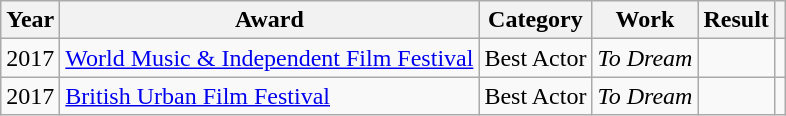<table class="wikitable sortable">
<tr>
<th>Year</th>
<th>Award</th>
<th>Category</th>
<th>Work</th>
<th>Result</th>
<th class="unsortable"></th>
</tr>
<tr>
<td>2017</td>
<td><a href='#'>World Music & Independent Film Festival</a></td>
<td>Best Actor</td>
<td><em>To Dream</em></td>
<td></td>
<td></td>
</tr>
<tr>
<td>2017</td>
<td><a href='#'>British Urban Film Festival</a></td>
<td>Best Actor</td>
<td><em>To Dream</em></td>
<td></td>
<td></td>
</tr>
</table>
